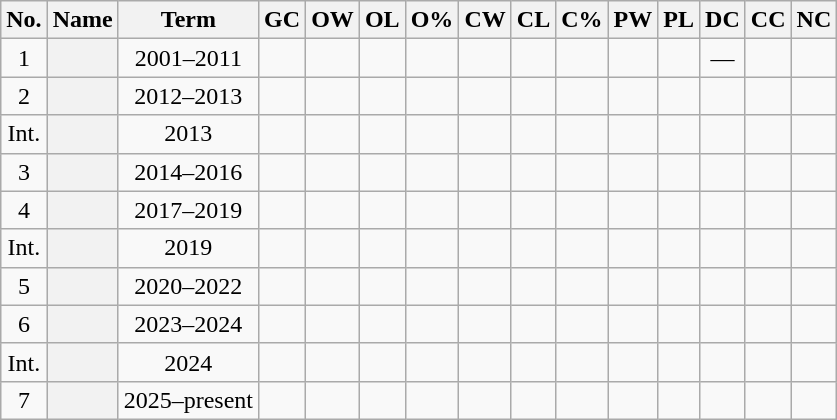<table class="wikitable sortable" style="text-align:center">
<tr>
<th scope="col" class="unsortable">No.</th>
<th scope="col">Name</th>
<th scope="col">Term</th>
<th scope="col">GC</th>
<th scope="col">OW</th>
<th scope="col">OL</th>
<th scope="col">O%</th>
<th scope="col">CW</th>
<th scope="col">CL</th>
<th scope="col">C%</th>
<th scope="col">PW</th>
<th scope="col">PL</th>
<th scope="col">DC <br></th>
<th scope="col">CC</th>
<th scope="col">NC</th>
</tr>
<tr>
<td>1</td>
<th scope="row"></th>
<td>2001–2011</td>
<td></td>
<td></td>
<td></td>
<td></td>
<td></td>
<td></td>
<td></td>
<td></td>
<td></td>
<td>—</td>
<td></td>
<td></td>
</tr>
<tr>
<td>2</td>
<th scope="row"></th>
<td>2012–2013</td>
<td></td>
<td></td>
<td></td>
<td></td>
<td></td>
<td></td>
<td></td>
<td></td>
<td></td>
<td></td>
<td></td>
<td></td>
</tr>
<tr>
<td>Int.</td>
<th scope="row"></th>
<td>2013</td>
<td></td>
<td></td>
<td></td>
<td></td>
<td></td>
<td></td>
<td></td>
<td></td>
<td></td>
<td></td>
<td></td>
<td></td>
</tr>
<tr>
<td>3</td>
<th scope="row"></th>
<td>2014–2016</td>
<td></td>
<td></td>
<td></td>
<td></td>
<td></td>
<td></td>
<td></td>
<td></td>
<td></td>
<td></td>
<td></td>
<td></td>
</tr>
<tr>
<td>4</td>
<th scope="row"></th>
<td>2017–2019</td>
<td></td>
<td></td>
<td></td>
<td></td>
<td></td>
<td></td>
<td></td>
<td></td>
<td></td>
<td></td>
<td></td>
<td></td>
</tr>
<tr>
<td>Int.</td>
<th scope="row"></th>
<td>2019</td>
<td></td>
<td></td>
<td></td>
<td></td>
<td></td>
<td></td>
<td></td>
<td></td>
<td></td>
<td></td>
<td></td>
<td></td>
</tr>
<tr>
<td>5</td>
<th scope="row"></th>
<td>2020–2022</td>
<td></td>
<td></td>
<td></td>
<td></td>
<td></td>
<td></td>
<td></td>
<td></td>
<td></td>
<td></td>
<td></td>
<td></td>
</tr>
<tr>
<td>6</td>
<th scope="row"></th>
<td>2023–2024</td>
<td></td>
<td></td>
<td></td>
<td></td>
<td></td>
<td></td>
<td></td>
<td></td>
<td></td>
<td></td>
<td></td>
<td></td>
</tr>
<tr>
<td>Int.</td>
<th scope="row"><br></th>
<td>2024</td>
<td></td>
<td></td>
<td></td>
<td></td>
<td></td>
<td></td>
<td></td>
<td></td>
<td></td>
<td></td>
<td></td>
<td></td>
</tr>
<tr>
<td>7</td>
<th scope="row"></th>
<td>2025–present</td>
<td></td>
<td></td>
<td></td>
<td></td>
<td></td>
<td></td>
<td></td>
<td></td>
<td></td>
<td></td>
<td></td>
<td></td>
</tr>
</table>
